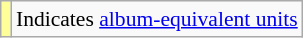<table class="wikitable" style="font-size:90%;">
<tr>
<td style="background-color:#FFFF99"></td>
<td>Indicates <a href='#'>album-equivalent units</a></td>
</tr>
</table>
